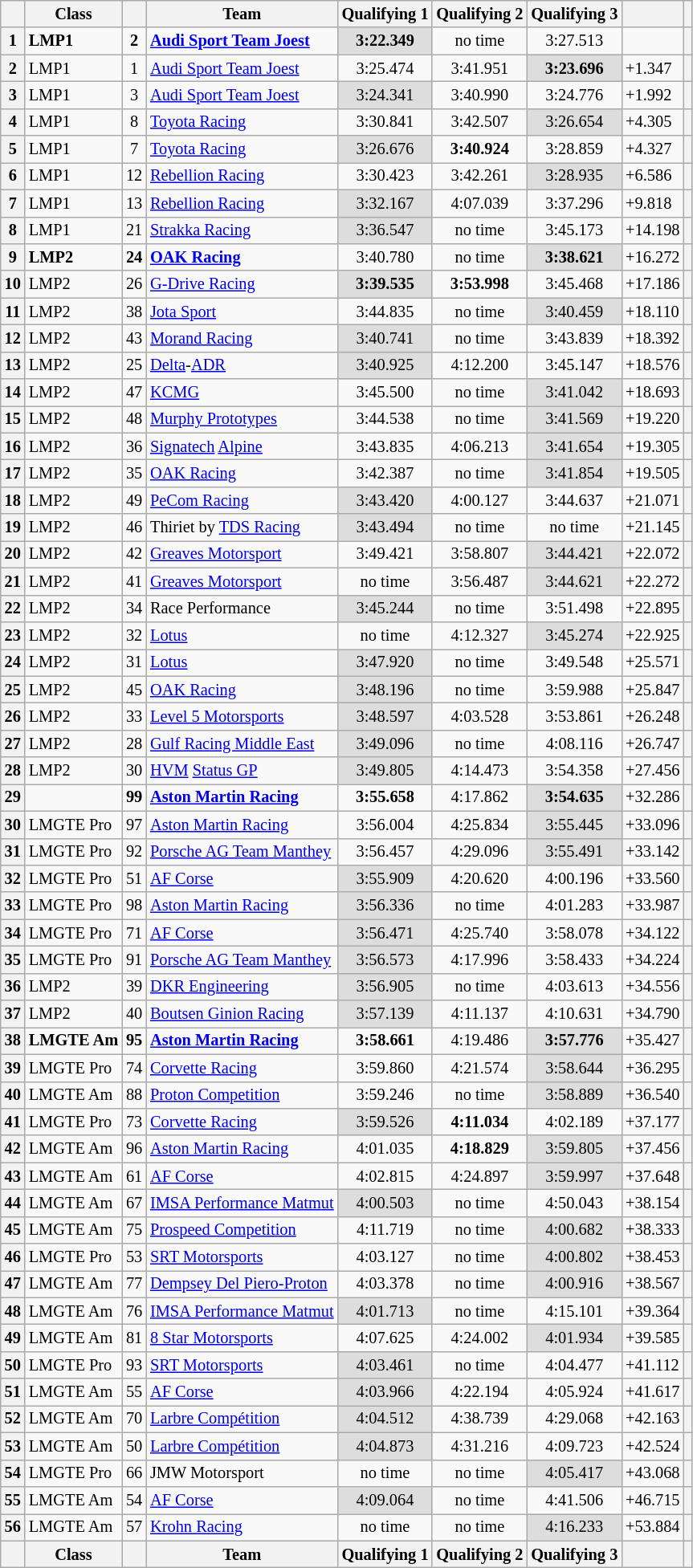<table class="wikitable sortable" style="font-size: 85%;">
<tr>
<th scope="col"></th>
<th scope="col">Class</th>
<th scope="col"></th>
<th scope="col">Team</th>
<th scope="col">Qualifying 1</th>
<th scope="col">Qualifying 2</th>
<th scope="col">Qualifying 3</th>
<th scope="col"></th>
<th scope="col"></th>
</tr>
<tr>
<th scope="row">1</th>
<td><strong>LMP1</strong></td>
<td align=center><strong>2</strong></td>
<td><strong><a href='#'>Audi Sport Team Joest</a></strong></td>
<td align="center" style="background:#ddd;"><strong>3:22.349</strong></td>
<td align=center>no time</td>
<td align=center>3:27.513</td>
<td></td>
<th></th>
</tr>
<tr>
<th scope="row">2</th>
<td>LMP1</td>
<td align=center>1</td>
<td><a href='#'>Audi Sport Team Joest</a></td>
<td align=center>3:25.474</td>
<td align=center>3:41.951</td>
<td align="center" style="background:#ddd;"><strong>3:23.696</strong></td>
<td>+1.347</td>
<th></th>
</tr>
<tr>
<th scope="row">3</th>
<td>LMP1</td>
<td align=center>3</td>
<td><a href='#'>Audi Sport Team Joest</a></td>
<td align="center" style="background:#ddd;">3:24.341</td>
<td align=center>3:40.990</td>
<td align=center>3:24.776</td>
<td>+1.992</td>
<th></th>
</tr>
<tr>
<th scope="row">4</th>
<td>LMP1</td>
<td align=center>8</td>
<td><a href='#'>Toyota Racing</a></td>
<td align=center>3:30.841</td>
<td align=center>3:42.507</td>
<td align="center" style="background:#ddd;">3:26.654</td>
<td>+4.305</td>
<th></th>
</tr>
<tr>
<th scope="row">5</th>
<td>LMP1</td>
<td align=center>7</td>
<td><a href='#'>Toyota Racing</a></td>
<td align="center" style="background:#ddd;">3:26.676</td>
<td align=center><strong>3:40.924</strong></td>
<td align=center>3:28.859</td>
<td>+4.327</td>
<th></th>
</tr>
<tr>
<th scope="row">6</th>
<td>LMP1</td>
<td align=center>12</td>
<td><a href='#'>Rebellion Racing</a></td>
<td align=center>3:30.423</td>
<td align=center>3:42.261</td>
<td align="center" style="background:#ddd;">3:28.935</td>
<td>+6.586</td>
<th></th>
</tr>
<tr>
<th scope="row">7</th>
<td>LMP1</td>
<td align=center>13</td>
<td><a href='#'>Rebellion Racing</a></td>
<td align="center" style="background:#ddd;">3:32.167</td>
<td align=center>4:07.039</td>
<td align=center>3:37.296</td>
<td>+9.818</td>
<th></th>
</tr>
<tr>
<th scope="row">8</th>
<td>LMP1</td>
<td align=center>21</td>
<td><a href='#'>Strakka Racing</a></td>
<td align="center" style="background:#ddd;">3:36.547</td>
<td align=center>no time</td>
<td align=center>3:45.173</td>
<td>+14.198</td>
<th></th>
</tr>
<tr>
<th scope="row">9</th>
<td><strong>LMP2</strong></td>
<td align=center><strong>24</strong></td>
<td><strong><a href='#'>OAK Racing</a></strong></td>
<td align=center>3:40.780</td>
<td align=center>no time</td>
<td align="center" style="background:#ddd;"><strong>3:38.621</strong></td>
<td>+16.272</td>
<th></th>
</tr>
<tr>
<th scope="row">10</th>
<td>LMP2</td>
<td align=center>26</td>
<td><a href='#'>G-Drive Racing</a></td>
<td align="center" style="background:#ddd;"><strong>3:39.535</strong></td>
<td align=center><strong>3:53.998</strong></td>
<td align=center>3:45.468</td>
<td>+17.186</td>
<th></th>
</tr>
<tr>
<th scope="row">11</th>
<td>LMP2</td>
<td align=center>38</td>
<td><a href='#'>Jota Sport</a></td>
<td align=center>3:44.835</td>
<td align=center>no time</td>
<td align="center" style="background:#ddd;">3:40.459</td>
<td>+18.110</td>
<th></th>
</tr>
<tr>
<th scope="row">12</th>
<td>LMP2</td>
<td align=center>43</td>
<td><a href='#'>Morand Racing</a></td>
<td align="center" style="background:#ddd;">3:40.741</td>
<td align=center>no time</td>
<td align=center>3:43.839</td>
<td>+18.392</td>
<th></th>
</tr>
<tr>
<th scope="row">13</th>
<td>LMP2</td>
<td align=center>25</td>
<td><a href='#'>Delta</a>-<a href='#'>ADR</a></td>
<td align="center" style="background:#ddd;">3:40.925</td>
<td align=center>4:12.200</td>
<td align=center>3:45.147</td>
<td>+18.576</td>
<th></th>
</tr>
<tr>
<th scope="row">14</th>
<td>LMP2</td>
<td align=center>47</td>
<td><a href='#'>KCMG</a></td>
<td align=center>3:45.500</td>
<td align=center>no time</td>
<td align="center" style="background:#ddd;">3:41.042</td>
<td>+18.693</td>
<th></th>
</tr>
<tr>
<th scope="row">15</th>
<td>LMP2</td>
<td align=center>48</td>
<td><a href='#'>Murphy Prototypes</a></td>
<td align=center>3:44.538</td>
<td align=center>no time</td>
<td align="center" style="background:#ddd;">3:41.569</td>
<td>+19.220</td>
<th></th>
</tr>
<tr>
<th scope="row">16</th>
<td>LMP2</td>
<td align=center>36</td>
<td><a href='#'>Signatech</a> <a href='#'>Alpine</a></td>
<td align=center>3:43.835</td>
<td align=center>4:06.213</td>
<td align="center" style="background:#ddd;">3:41.654</td>
<td>+19.305</td>
<th></th>
</tr>
<tr>
<th scope="row">17</th>
<td>LMP2</td>
<td align=center>35</td>
<td><a href='#'>OAK Racing</a></td>
<td align=center>3:42.387</td>
<td align=center>no time</td>
<td align="center" style="background:#ddd;">3:41.854</td>
<td>+19.505</td>
<th></th>
</tr>
<tr>
<th scope="row">18</th>
<td>LMP2</td>
<td align=center>49</td>
<td><a href='#'>PeCom Racing</a></td>
<td align="center" style="background:#ddd;">3:43.420</td>
<td align=center>4:00.127</td>
<td align=center>3:44.637</td>
<td>+21.071</td>
<th></th>
</tr>
<tr>
<th scope="row">19</th>
<td>LMP2</td>
<td align=center>46</td>
<td>Thiriet by <a href='#'>TDS Racing</a></td>
<td align="center" style="background:#ddd;">3:43.494</td>
<td align=center>no time</td>
<td align=center>no time</td>
<td>+21.145</td>
<th></th>
</tr>
<tr>
<th scope="row">20</th>
<td>LMP2</td>
<td align=center>42</td>
<td><a href='#'>Greaves Motorsport</a></td>
<td align=center>3:49.421</td>
<td align=center>3:58.807</td>
<td align="center" style="background:#ddd;">3:44.421</td>
<td>+22.072</td>
<th></th>
</tr>
<tr>
<th scope="row">21</th>
<td>LMP2</td>
<td align=center>41</td>
<td><a href='#'>Greaves Motorsport</a></td>
<td align=center>no time</td>
<td align=center>3:56.487</td>
<td align="center" style="background:#ddd;">3:44.621</td>
<td>+22.272</td>
<th></th>
</tr>
<tr>
<th scope="row">22</th>
<td>LMP2</td>
<td align=center>34</td>
<td>Race Performance</td>
<td align="center" style="background:#ddd;">3:45.244</td>
<td align=center>no time</td>
<td align=center>3:51.498</td>
<td>+22.895</td>
<th></th>
</tr>
<tr>
<th scope="row">23</th>
<td>LMP2</td>
<td align=center>32</td>
<td><a href='#'>Lotus</a></td>
<td align=center>no time</td>
<td align=center>4:12.327</td>
<td align="center" style="background:#ddd;">3:45.274</td>
<td>+22.925</td>
<th></th>
</tr>
<tr>
<th scope="row">24</th>
<td>LMP2</td>
<td align=center>31</td>
<td><a href='#'>Lotus</a></td>
<td align="center" style="background:#ddd;">3:47.920</td>
<td align=center>no time</td>
<td align=center>3:49.548</td>
<td>+25.571</td>
<th></th>
</tr>
<tr>
<th scope="row">25</th>
<td>LMP2</td>
<td align=center>45</td>
<td><a href='#'>OAK Racing</a></td>
<td align="center" style="background:#ddd;">3:48.196</td>
<td align=center>no time</td>
<td align=center>3:59.988</td>
<td>+25.847</td>
<th></th>
</tr>
<tr>
<th scope="row">26</th>
<td>LMP2</td>
<td align=center>33</td>
<td><a href='#'>Level 5 Motorsports</a></td>
<td align="center" style="background:#ddd;">3:48.597</td>
<td align=center>4:03.528</td>
<td align=center>3:53.861</td>
<td>+26.248</td>
<th></th>
</tr>
<tr>
<th scope="row">27</th>
<td>LMP2</td>
<td align=center>28</td>
<td><a href='#'>Gulf Racing Middle East</a></td>
<td align="center" style="background:#ddd;">3:49.096</td>
<td align=center>no time</td>
<td align=center>4:08.116</td>
<td>+26.747</td>
<th></th>
</tr>
<tr>
<th scope="row">28</th>
<td>LMP2</td>
<td align=center>30</td>
<td><a href='#'>HVM</a> <a href='#'>Status GP</a></td>
<td align="center" style="background:#ddd;">3:49.805</td>
<td align=center>4:14.473</td>
<td align=center>3:54.358</td>
<td>+27.456</td>
<th></th>
</tr>
<tr>
<th scope="row">29</th>
<td></td>
<td align=center><strong>99</strong></td>
<td><strong><a href='#'>Aston Martin Racing</a></strong></td>
<td align=center><strong>3:55.658</strong></td>
<td align=center>4:17.862</td>
<td align="center" style="background:#ddd;"><strong>3:54.635</strong></td>
<td>+32.286</td>
<th></th>
</tr>
<tr>
<th scope="row">30</th>
<td>LMGTE Pro</td>
<td align=center>97</td>
<td><a href='#'>Aston Martin Racing</a></td>
<td align=center>3:56.004</td>
<td align=center>4:25.834</td>
<td align="center" style="background:#ddd;">3:55.445</td>
<td>+33.096</td>
<th></th>
</tr>
<tr>
<th scope="row">31</th>
<td>LMGTE Pro</td>
<td align=center>92</td>
<td><a href='#'>Porsche AG Team Manthey</a></td>
<td align=center>3:56.457</td>
<td align=center>4:29.096</td>
<td align="center" style="background:#ddd;">3:55.491</td>
<td>+33.142</td>
<th></th>
</tr>
<tr>
<th scope="row">32</th>
<td>LMGTE Pro</td>
<td align=center>51</td>
<td><a href='#'>AF Corse</a></td>
<td align="center" style="background:#ddd;">3:55.909</td>
<td align=center>4:20.620</td>
<td align=center>4:00.196</td>
<td>+33.560</td>
<th></th>
</tr>
<tr>
<th scope="row">33</th>
<td>LMGTE Pro</td>
<td align=center>98</td>
<td><a href='#'>Aston Martin Racing</a></td>
<td align="center" style="background:#ddd;">3:56.336</td>
<td align=center>no time</td>
<td align=center>4:01.283</td>
<td>+33.987</td>
<th></th>
</tr>
<tr>
<th scope="row">34</th>
<td>LMGTE Pro</td>
<td align=center>71</td>
<td><a href='#'>AF Corse</a></td>
<td align="center" style="background:#ddd;">3:56.471</td>
<td align=center>4:25.740</td>
<td align=center>3:58.078</td>
<td>+34.122</td>
<th></th>
</tr>
<tr>
<th scope="row">35</th>
<td>LMGTE Pro</td>
<td align=center>91</td>
<td><a href='#'>Porsche AG Team Manthey</a></td>
<td align="center" style="background:#ddd;">3:56.573</td>
<td align=center>4:17.996</td>
<td align=center>3:58.433</td>
<td>+34.224</td>
<th></th>
</tr>
<tr>
<th scope="row">36</th>
<td>LMP2</td>
<td align=center>39</td>
<td><a href='#'>DKR Engineering</a></td>
<td align="center" style="background:#ddd;">3:56.905</td>
<td align=center>no time</td>
<td align=center>4:03.613</td>
<td>+34.556</td>
<th></th>
</tr>
<tr>
<th scope="row">37</th>
<td>LMP2</td>
<td align=center>40</td>
<td><a href='#'>Boutsen Ginion Racing</a></td>
<td align="center" style="background:#ddd;">3:57.139</td>
<td align=center>4:11.137</td>
<td align=center>4:10.631</td>
<td>+34.790</td>
<th></th>
</tr>
<tr>
<th scope="row">38</th>
<td><strong>LMGTE Am</strong></td>
<td align=center><strong>95</strong></td>
<td><strong><a href='#'>Aston Martin Racing</a></strong></td>
<td align=center><strong>3:58.661</strong></td>
<td align=center>4:19.486</td>
<td align="center" style="background:#ddd;"><strong>3:57.776</strong></td>
<td>+35.427</td>
<th></th>
</tr>
<tr>
<th scope="row">39</th>
<td>LMGTE Pro</td>
<td align=center>74</td>
<td><a href='#'>Corvette Racing</a></td>
<td align=center>3:59.860</td>
<td align=center>4:21.574</td>
<td align="center" style="background:#ddd;">3:58.644</td>
<td>+36.295</td>
<th></th>
</tr>
<tr>
<th scope="row">40</th>
<td>LMGTE Am</td>
<td align=center>88</td>
<td><a href='#'>Proton Competition</a></td>
<td align=center>3:59.246</td>
<td align=center>no time</td>
<td align="center" style="background:#ddd;">3:58.889</td>
<td>+36.540</td>
<th></th>
</tr>
<tr>
<th scope="row">41</th>
<td>LMGTE Pro</td>
<td align=center>73</td>
<td><a href='#'>Corvette Racing</a></td>
<td align="center" style="background:#ddd;">3:59.526</td>
<td align=center><strong>4:11.034</strong></td>
<td align=center>4:02.189</td>
<td>+37.177</td>
<th></th>
</tr>
<tr>
<th scope="row">42</th>
<td>LMGTE Am</td>
<td align=center>96</td>
<td><a href='#'>Aston Martin Racing</a></td>
<td align=center>4:01.035</td>
<td align=center><strong>4:18.829</strong></td>
<td align="center" style="background:#ddd;">3:59.805</td>
<td>+37.456</td>
<th></th>
</tr>
<tr>
<th scope="row">43</th>
<td>LMGTE Am</td>
<td align=center>61</td>
<td><a href='#'>AF Corse</a></td>
<td align=center>4:02.815</td>
<td align=center>4:24.897</td>
<td align="center" style="background:#ddd;">3:59.997</td>
<td>+37.648</td>
<th></th>
</tr>
<tr>
<th scope="row">44</th>
<td>LMGTE Am</td>
<td align=center>67</td>
<td><a href='#'>IMSA Performance Matmut</a></td>
<td align="center" style="background:#ddd;">4:00.503</td>
<td align=center>no time</td>
<td align=center>4:50.043</td>
<td>+38.154</td>
<th></th>
</tr>
<tr>
<th scope="row">45</th>
<td>LMGTE Am</td>
<td align=center>75</td>
<td><a href='#'>Prospeed Competition</a></td>
<td align=center>4:11.719</td>
<td align=center>no time</td>
<td align="center" style="background:#ddd;">4:00.682</td>
<td>+38.333</td>
<th></th>
</tr>
<tr>
<th scope="row">46</th>
<td>LMGTE Pro</td>
<td align=center>53</td>
<td><a href='#'>SRT Motorsports</a></td>
<td align=center>4:03.127</td>
<td align=center>no time</td>
<td align="center" style="background:#ddd;">4:00.802</td>
<td>+38.453</td>
<th></th>
</tr>
<tr>
<th scope="row">47</th>
<td>LMGTE Am</td>
<td align=center>77</td>
<td><a href='#'>Dempsey Del Piero-Proton</a></td>
<td align=center>4:03.378</td>
<td align=center>no time</td>
<td align="center" style="background:#ddd;">4:00.916</td>
<td>+38.567</td>
<th></th>
</tr>
<tr>
<th scope="row">48</th>
<td>LMGTE Am</td>
<td align=center>76</td>
<td><a href='#'>IMSA Performance Matmut</a></td>
<td align="center" style="background:#ddd;">4:01.713</td>
<td align=center>no time</td>
<td align=center>4:15.101</td>
<td>+39.364</td>
<th></th>
</tr>
<tr>
<th scope="row">49</th>
<td>LMGTE Am</td>
<td align=center>81</td>
<td><a href='#'>8 Star Motorsports</a></td>
<td align=center>4:07.625</td>
<td align=center>4:24.002</td>
<td align="center" style="background:#ddd;">4:01.934</td>
<td>+39.585</td>
<th></th>
</tr>
<tr>
<th scope="row">50</th>
<td>LMGTE Pro</td>
<td align=center>93</td>
<td><a href='#'>SRT Motorsports</a></td>
<td align="center" style="background:#ddd;">4:03.461</td>
<td align=center>no time</td>
<td align=center>4:04.477</td>
<td>+41.112</td>
<th></th>
</tr>
<tr>
<th scope="row">51</th>
<td>LMGTE Am</td>
<td align=center>55</td>
<td><a href='#'>AF Corse</a></td>
<td align="center" style="background:#ddd;">4:03.966</td>
<td align=center>4:22.194</td>
<td align=center>4:05.924</td>
<td>+41.617</td>
<th></th>
</tr>
<tr>
<th scope="row">52</th>
<td>LMGTE Am</td>
<td align=center>70</td>
<td><a href='#'>Larbre Compétition</a></td>
<td align="center" style="background:#ddd;">4:04.512</td>
<td align=center>4:38.739</td>
<td align=center>4:29.068</td>
<td>+42.163</td>
<th></th>
</tr>
<tr>
<th scope="row">53</th>
<td>LMGTE Am</td>
<td align=center>50</td>
<td><a href='#'>Larbre Compétition</a></td>
<td align="center" style="background:#ddd;">4:04.873</td>
<td align=center>4:31.216</td>
<td align=center>4:09.723</td>
<td>+42.524</td>
<th></th>
</tr>
<tr>
<th scope="row">54</th>
<td>LMGTE Pro</td>
<td align=center>66</td>
<td>JMW Motorsport</td>
<td align=center>no time</td>
<td align=center>no time</td>
<td align="center" style="background:#ddd;">4:05.417</td>
<td>+43.068</td>
<th></th>
</tr>
<tr>
<th scope="row">55</th>
<td>LMGTE Am</td>
<td align=center>54</td>
<td><a href='#'>AF Corse</a></td>
<td align="center" style="background:#ddd;">4:09.064</td>
<td align=center>no time</td>
<td align=center>4:41.506</td>
<td>+46.715</td>
<th></th>
</tr>
<tr>
<th scope="row">56</th>
<td>LMGTE Am</td>
<td align=center>57</td>
<td><a href='#'>Krohn Racing</a></td>
<td align=center>no time</td>
<td align=center>no time</td>
<td align="center" style="background:#ddd;">4:16.233</td>
<td>+53.884</td>
<th></th>
</tr>
<tr class="sortbottom">
<th scope="col"></th>
<th scope="col">Class</th>
<th scope="col"></th>
<th scope="col">Team</th>
<th scope="col">Qualifying 1</th>
<th scope="col">Qualifying 2</th>
<th scope="col">Qualifying 3</th>
<th scope="col"></th>
<th scope="col"></th>
</tr>
</table>
